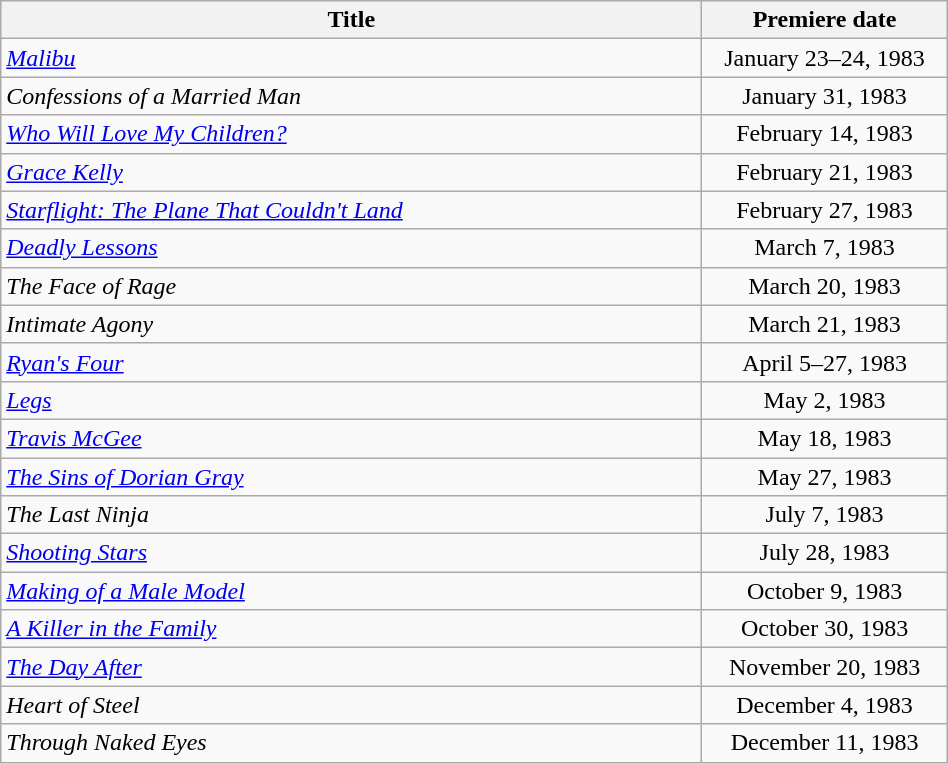<table class="wikitable plainrowheaders sortable" style="width:50%;text-align:center;">
<tr>
<th scope="col" style="width:40%;">Title</th>
<th scope="col" style="width:14%;">Premiere date</th>
</tr>
<tr>
<td scope="row" style="text-align:left;"><em><a href='#'>Malibu</a></em></td>
<td>January 23–24, 1983</td>
</tr>
<tr>
<td scope="row" style="text-align:left;"><em>Confessions of a Married Man</em></td>
<td>January 31, 1983</td>
</tr>
<tr>
<td scope="row" style="text-align:left;"><em><a href='#'>Who Will Love My Children?</a></em></td>
<td>February 14, 1983</td>
</tr>
<tr>
<td scope="row" style="text-align:left;"><em><a href='#'>Grace Kelly</a></em></td>
<td>February 21, 1983</td>
</tr>
<tr>
<td scope="row" style="text-align:left;"><em><a href='#'>Starflight: The Plane That Couldn't Land</a></em></td>
<td>February 27, 1983</td>
</tr>
<tr>
<td scope="row" style="text-align:left;"><em><a href='#'>Deadly Lessons</a></em></td>
<td>March 7, 1983</td>
</tr>
<tr>
<td scope="row" style="text-align:left;"><em>The Face of Rage</em></td>
<td>March 20, 1983</td>
</tr>
<tr>
<td scope="row" style="text-align:left;"><em>Intimate Agony</em></td>
<td>March 21, 1983</td>
</tr>
<tr>
<td scope="row" style="text-align:left;"><em><a href='#'>Ryan's Four</a></em></td>
<td>April 5–27, 1983</td>
</tr>
<tr>
<td scope="row" style="text-align:left;"><em><a href='#'>Legs</a></em></td>
<td>May 2, 1983</td>
</tr>
<tr>
<td scope="row" style="text-align:left;"><em><a href='#'>Travis McGee</a></em></td>
<td>May 18, 1983</td>
</tr>
<tr>
<td scope="row" style="text-align:left;"><em><a href='#'>The Sins of Dorian Gray</a></em></td>
<td>May 27, 1983</td>
</tr>
<tr>
<td scope="row" style="text-align:left;"><em>The Last Ninja</em></td>
<td>July 7, 1983</td>
</tr>
<tr>
<td scope="row" style="text-align:left;"><em><a href='#'>Shooting Stars</a></em></td>
<td>July 28, 1983</td>
</tr>
<tr>
<td scope="row" style="text-align:left;"><em><a href='#'>Making of a Male Model</a></em></td>
<td>October 9, 1983</td>
</tr>
<tr>
<td scope="row" style="text-align:left;"><em><a href='#'>A Killer in the Family</a></em></td>
<td>October 30, 1983</td>
</tr>
<tr>
<td scope="row" style="text-align:left;"><em><a href='#'>The Day After</a></em></td>
<td>November 20, 1983</td>
</tr>
<tr>
<td scope="row" style="text-align:left;"><em>Heart of Steel</em></td>
<td>December 4, 1983</td>
</tr>
<tr>
<td scope="row" style="text-align:left;"><em>Through Naked Eyes</em></td>
<td>December 11, 1983</td>
</tr>
</table>
